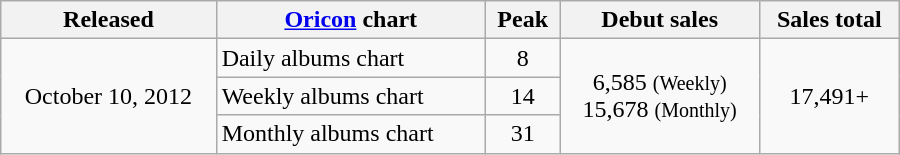<table class="wikitable" style="width:600px;">
<tr>
<th style="text-align:center;">Released</th>
<th style="text-align:center;"><a href='#'>Oricon</a> chart</th>
<th style="text-align:center;">Peak</th>
<th style="text-align:center;">Debut sales</th>
<th style="text-align:center;">Sales total</th>
</tr>
<tr>
<td rowspan="3" style="text-align:center;">October 10, 2012</td>
<td align="left">Daily albums chart</td>
<td style="text-align:center;">8</td>
<td rowspan="3" style="text-align:center;">6,585 <small>(Weekly)</small><br>15,678 <small>(Monthly)</small></td>
<td rowspan="3" style="text-align:center;">17,491+</td>
</tr>
<tr>
<td align="left">Weekly albums chart</td>
<td style="text-align:center;">14</td>
</tr>
<tr>
<td align="left">Monthly albums chart</td>
<td style="text-align:center;">31</td>
</tr>
</table>
